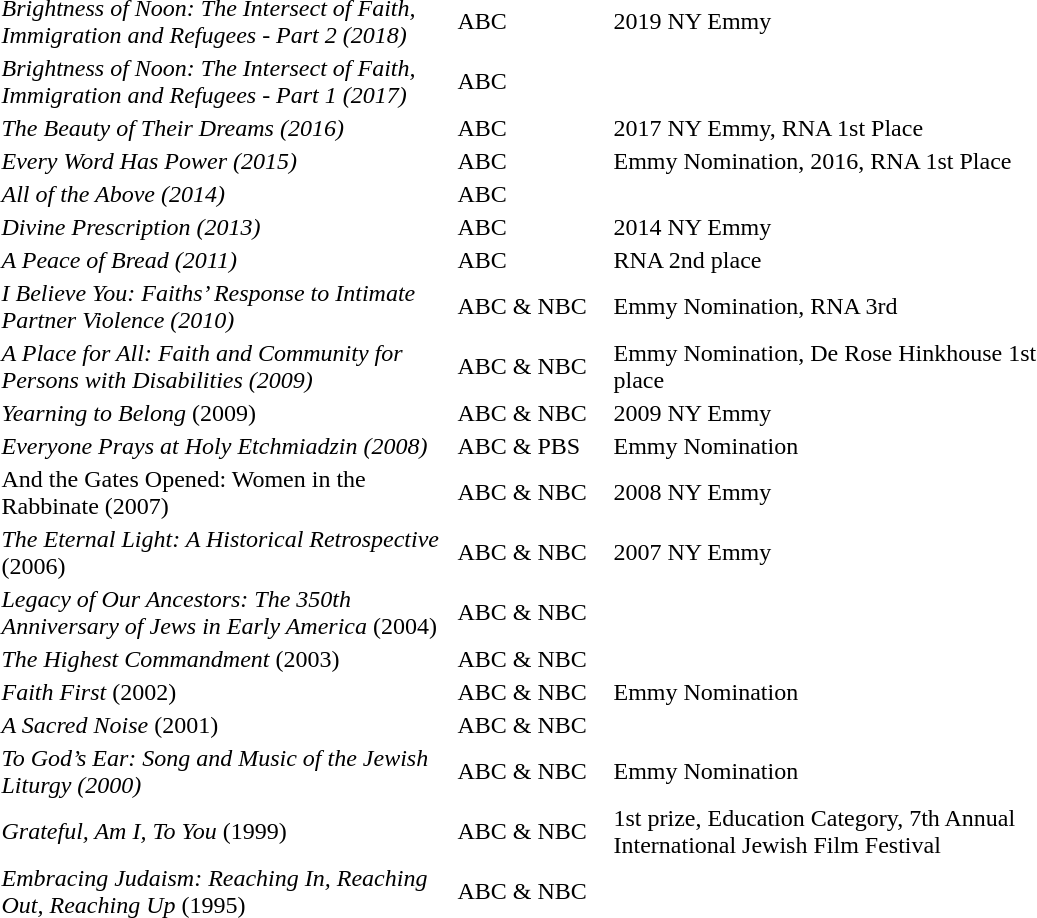<table>
<tr>
<td><em>Brightness of Noon: The Intersect of Faith, Immigration and Refugees - Part 2 (2018)</em></td>
<td>ABC</td>
<td>2019 NY Emmy</td>
</tr>
<tr>
<td><em>Brightness of Noon: The Intersect of Faith, Immigration and Refugees - Part 1 (2017)</em></td>
<td>ABC</td>
<td></td>
</tr>
<tr>
<td width="300pt"><em>The Beauty of Their Dreams (2016)</em></td>
<td width="100pt">ABC</td>
<td width="300pt">2017 NY Emmy, RNA 1st Place </td>
</tr>
<tr>
<td><em>Every Word Has Power  (2015)</em></td>
<td>ABC</td>
<td>Emmy Nomination, 2016, RNA 1st Place </td>
</tr>
<tr>
<td><em>All of the Above (2014)</em></td>
<td>ABC</td>
<td></td>
</tr>
<tr>
<td><em>Divine Prescription (2013)</em></td>
<td>ABC</td>
<td>2014 NY Emmy</td>
</tr>
<tr>
<td><em>A Peace of Bread (2011)</em></td>
<td>ABC</td>
<td>RNA 2nd place</td>
</tr>
<tr>
<td><em>I Believe You: Faiths’ Response to Intimate Partner Violence (2010)</em></td>
<td>ABC & NBC</td>
<td>Emmy Nomination, RNA 3rd</td>
</tr>
<tr>
<td><em>A Place for All: Faith and Community for Persons with Disabilities (2009)</em></td>
<td>ABC & NBC</td>
<td>Emmy Nomination, De Rose Hinkhouse 1st place</td>
</tr>
<tr>
<td><em>Yearning to Belong</em> (2009)</td>
<td>ABC & NBC</td>
<td>2009 NY Emmy</td>
</tr>
<tr>
<td><em>Everyone Prays at Holy Etchmiadzin (2008)</em></td>
<td>ABC & PBS</td>
<td>Emmy Nomination</td>
</tr>
<tr>
<td>And the Gates Opened: Women in the Rabbinate (2007)</td>
<td>ABC & NBC</td>
<td>2008 NY Emmy</td>
</tr>
<tr>
<td><em>The Eternal Light: A Historical Retrospective</em> (2006)</td>
<td>ABC & NBC</td>
<td>2007 NY Emmy</td>
</tr>
<tr>
<td><em>Legacy of Our Ancestors: The 350th Anniversary of Jews in Early America</em> (2004)</td>
<td>ABC & NBC</td>
<td></td>
</tr>
<tr>
<td><em>The Highest Commandment</em> (2003)</td>
<td>ABC & NBC</td>
<td></td>
</tr>
<tr>
<td><em>Faith First</em> (2002)</td>
<td>ABC & NBC</td>
<td>Emmy Nomination</td>
</tr>
<tr>
<td><em>A Sacred Noise</em> (2001)</td>
<td>ABC & NBC</td>
<td></td>
</tr>
<tr>
<td><em>To God’s Ear: Song and Music of the Jewish Liturgy (2000)</em></td>
<td>ABC & NBC</td>
<td>Emmy Nomination</td>
</tr>
<tr>
<td><em>Grateful, Am I, To You</em> (1999)</td>
<td>ABC & NBC</td>
<td>1st prize, Education Category, 7th Annual International Jewish Film Festival</td>
</tr>
<tr>
<td><em>Embracing Judaism: Reaching In, Reaching Out, Reaching Up</em> (1995)</td>
<td>ABC & NBC</td>
<td></td>
</tr>
</table>
